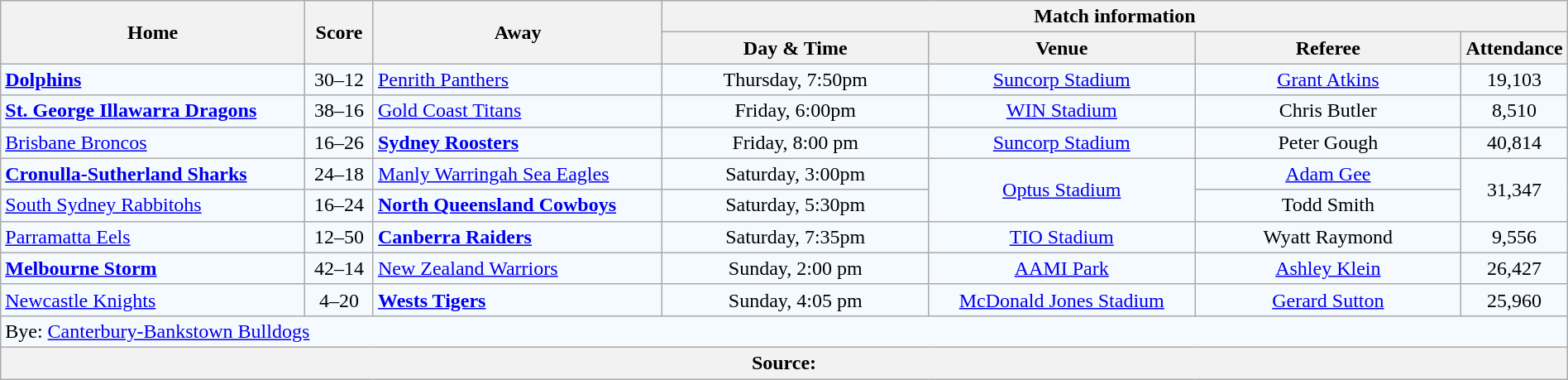<table class="wikitable" style="border-collapse:collapse; text-align:center; width:100%;">
<tr style="text-align:center; background:#f5faff;"  style="background:#c1d8ff;">
<th rowspan="2">Home</th>
<th rowspan="2">Score</th>
<th rowspan="2">Away</th>
<th colspan="4">Match information</th>
</tr>
<tr>
<th width="17%">Day & Time</th>
<th width="17%">Venue</th>
<th width="17%">Referee</th>
<th width="5%">Attendance</th>
</tr>
<tr style="text-align:center; background:#f5faff;">
<td align="left"><strong> <a href='#'>Dolphins</a></strong></td>
<td>30–12</td>
<td align="left"> <a href='#'>Penrith Panthers</a></td>
<td>Thursday, 7:50pm</td>
<td><a href='#'>Suncorp Stadium</a></td>
<td><a href='#'>Grant Atkins</a></td>
<td>19,103</td>
</tr>
<tr style="text-align:center; background:#f5faff;">
<td align="left"><strong> <a href='#'>St. George Illawarra Dragons</a></strong></td>
<td>38–16</td>
<td align="left"> <a href='#'>Gold Coast Titans</a></td>
<td>Friday, 6:00pm</td>
<td><a href='#'>WIN Stadium</a></td>
<td>Chris Butler</td>
<td>8,510</td>
</tr>
<tr style="text-align:center; background:#f5faff;">
<td align="left"> <a href='#'>Brisbane Broncos</a></td>
<td>16–26</td>
<td align="left"><strong> <a href='#'>Sydney Roosters</a></strong></td>
<td>Friday, 8:00 pm</td>
<td><a href='#'>Suncorp Stadium</a></td>
<td>Peter Gough</td>
<td>40,814</td>
</tr>
<tr style="text-align:center; background:#f5faff;">
<td align="left"><strong> <a href='#'>Cronulla-Sutherland Sharks</a></strong></td>
<td>24–18</td>
<td align="left"> <a href='#'>Manly Warringah Sea Eagles</a></td>
<td>Saturday, 3:00pm</td>
<td rowspan="2"><a href='#'>Optus Stadium</a></td>
<td><a href='#'>Adam Gee</a></td>
<td rowspan="2">31,347</td>
</tr>
<tr style="text-align:center; background:#f5faff;">
<td align="left"> <a href='#'>South Sydney Rabbitohs</a></td>
<td>16–24</td>
<td align="left"><strong> <a href='#'>North Queensland Cowboys</a></strong></td>
<td>Saturday, 5:30pm</td>
<td>Todd Smith</td>
</tr>
<tr style="text-align:center; background:#f5faff;">
<td align="left"> <a href='#'>Parramatta Eels</a></td>
<td>12–50</td>
<td align="left"><strong> <a href='#'>Canberra Raiders</a></strong></td>
<td>Saturday, 7:35pm</td>
<td><a href='#'>TIO Stadium</a></td>
<td>Wyatt Raymond</td>
<td>9,556</td>
</tr>
<tr style="text-align:center; background:#f5faff;">
<td align="left"><strong> <a href='#'>Melbourne Storm</a></strong></td>
<td>42–14</td>
<td align="left"> <a href='#'>New Zealand Warriors</a></td>
<td>Sunday, 2:00 pm</td>
<td><a href='#'>AAMI Park</a></td>
<td><a href='#'>Ashley Klein</a></td>
<td>26,427</td>
</tr>
<tr style="text-align:center; background:#f5faff;">
<td align="left"> <a href='#'>Newcastle Knights</a></td>
<td>4–20</td>
<td align="left"><strong> <a href='#'>Wests Tigers</a></strong></td>
<td>Sunday, 4:05 pm</td>
<td><a href='#'>McDonald Jones Stadium</a></td>
<td><a href='#'>Gerard Sutton</a></td>
<td>25,960</td>
</tr>
<tr style="text-align:center; background:#f5faff;">
<td colspan="7" align="left">Bye:  <a href='#'>Canterbury-Bankstown Bulldogs</a></td>
</tr>
<tr>
<th colspan="7" align="left">Source:</th>
</tr>
</table>
